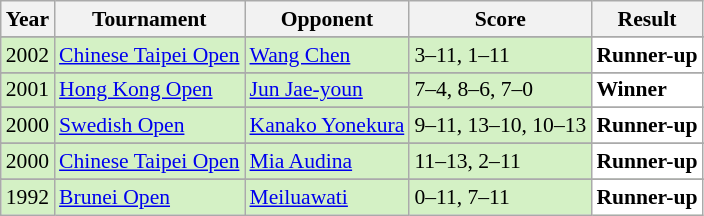<table class="sortable wikitable" style="font-size: 90%;">
<tr>
<th>Year</th>
<th>Tournament</th>
<th>Opponent</th>
<th>Score</th>
<th>Result</th>
</tr>
<tr>
</tr>
<tr style="background:#D4F1C5">
<td align="center">2002</td>
<td align="left"><a href='#'>Chinese Taipei Open</a></td>
<td align="left"> <a href='#'>Wang Chen</a></td>
<td align="left">3–11, 1–11</td>
<td style="text-align:left; background:white"> <strong>Runner-up</strong></td>
</tr>
<tr>
</tr>
<tr style="background:#D4F1C5">
<td align="center">2001</td>
<td align="left"><a href='#'>Hong Kong Open</a></td>
<td align="left"> <a href='#'>Jun Jae-youn</a></td>
<td align="left">7–4, 8–6, 7–0</td>
<td style="text-align:left; background:white"> <strong>Winner</strong></td>
</tr>
<tr>
</tr>
<tr style="background:#D4F1C5">
<td align="center">2000</td>
<td align="left"><a href='#'>Swedish Open</a></td>
<td align="left"> <a href='#'>Kanako Yonekura</a></td>
<td align="left">9–11, 13–10, 10–13</td>
<td style="text-align:left; background:white"> <strong>Runner-up</strong></td>
</tr>
<tr>
</tr>
<tr style="background:#D4F1C5">
<td align="center">2000</td>
<td align="left"><a href='#'>Chinese Taipei Open</a></td>
<td align="left"> <a href='#'>Mia Audina</a></td>
<td align="left">11–13, 2–11</td>
<td style="text-align:left; background:white"> <strong>Runner-up</strong></td>
</tr>
<tr>
</tr>
<tr style="background:#D4F1C5">
<td align="center">1992</td>
<td align="left"><a href='#'>Brunei Open</a></td>
<td align="left"> <a href='#'>Meiluawati</a></td>
<td align="left">0–11, 7–11</td>
<td style="text-align:left; background:white"> <strong>Runner-up</strong></td>
</tr>
</table>
